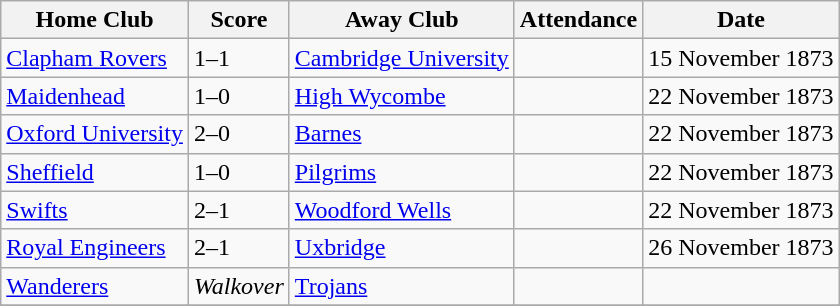<table class="wikitable">
<tr>
<th>Home Club</th>
<th>Score</th>
<th>Away Club</th>
<th>Attendance</th>
<th>Date</th>
</tr>
<tr>
<td><a href='#'>Clapham Rovers</a></td>
<td>1–1</td>
<td><a href='#'>Cambridge University</a></td>
<td></td>
<td>15 November 1873</td>
</tr>
<tr>
<td><a href='#'>Maidenhead</a></td>
<td>1–0</td>
<td><a href='#'>High Wycombe</a></td>
<td></td>
<td>22 November 1873</td>
</tr>
<tr>
<td><a href='#'>Oxford University</a></td>
<td>2–0</td>
<td><a href='#'>Barnes</a></td>
<td></td>
<td>22 November 1873</td>
</tr>
<tr>
<td><a href='#'>Sheffield</a></td>
<td>1–0</td>
<td><a href='#'>Pilgrims</a></td>
<td></td>
<td>22 November 1873</td>
</tr>
<tr>
<td><a href='#'>Swifts</a></td>
<td>2–1</td>
<td><a href='#'>Woodford Wells</a></td>
<td></td>
<td>22 November 1873</td>
</tr>
<tr>
<td><a href='#'>Royal Engineers</a></td>
<td>2–1</td>
<td><a href='#'>Uxbridge</a></td>
<td></td>
<td>26 November 1873</td>
</tr>
<tr>
<td><a href='#'>Wanderers</a></td>
<td><em>Walkover</em></td>
<td><a href='#'>Trojans</a></td>
<td></td>
<td></td>
</tr>
<tr>
</tr>
</table>
